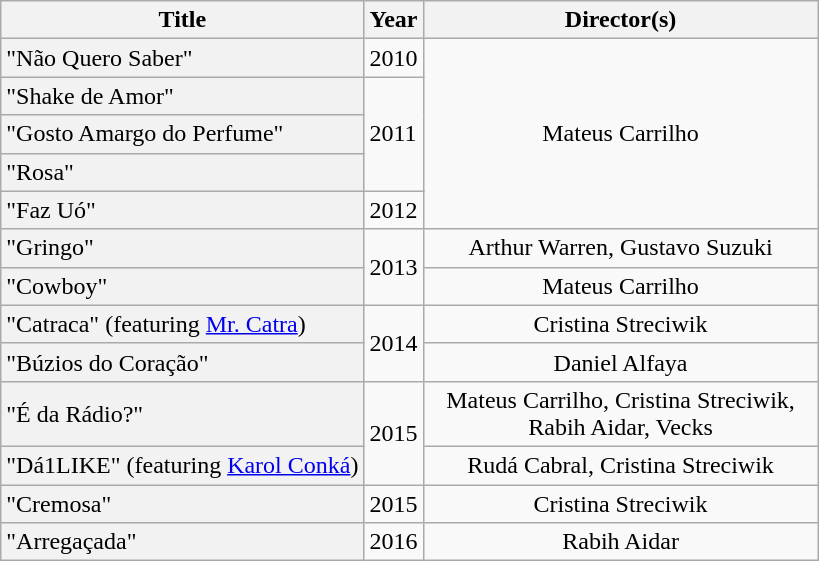<table class="wikitable plainrowheaders">
<tr>
<th>Title</th>
<th>Year</th>
<th style="width:16em;">Director(s)</th>
</tr>
<tr>
<td scope="row" style="background-color: #f2f2f2;">"Não Quero Saber"</td>
<td>2010</td>
<td rowspan="5" style="text-align:center;">Mateus Carrilho</td>
</tr>
<tr>
<td scope="row" style="background-color: #f2f2f2;">"Shake de Amor"</td>
<td rowspan="3">2011</td>
</tr>
<tr>
<td scope="row" style="background-color: #f2f2f2;">"Gosto Amargo do Perfume"</td>
</tr>
<tr>
<td scope="row" style="background-color: #f2f2f2;">"Rosa"</td>
</tr>
<tr>
<td scope="row" style="background-color: #f2f2f2;">"Faz Uó"</td>
<td>2012</td>
</tr>
<tr>
<td scope="row" style="background-color: #f2f2f2;">"Gringo"</td>
<td rowspan="2">2013</td>
<td style="text-align:center;">Arthur Warren, Gustavo Suzuki</td>
</tr>
<tr>
<td scope="row" style="background-color: #f2f2f2;">"Cowboy"</td>
<td style="text-align:center;">Mateus Carrilho</td>
</tr>
<tr>
<td scope="row" style="background-color: #f2f2f2;">"Catraca" <span>(featuring <a href='#'>Mr. Catra</a>)</span></td>
<td rowspan="2">2014</td>
<td style="text-align:center;">Cristina Streciwik</td>
</tr>
<tr>
<td scope="row" style="background-color: #f2f2f2;">"Búzios do Coração"</td>
<td style="text-align:center;">Daniel Alfaya</td>
</tr>
<tr>
<td scope="row" style="background-color: #f2f2f2;">"É da Rádio?"</td>
<td rowspan="2">2015</td>
<td style="text-align:center;">Mateus Carrilho, Cristina Streciwik, Rabih Aidar, Vecks</td>
</tr>
<tr>
<td scope="row" style="background-color: #f2f2f2;">"Dá1LIKE" <span>(featuring <a href='#'>Karol Conká</a>)</span></td>
<td style="text-align:center;">Rudá Cabral, Cristina Streciwik</td>
</tr>
<tr>
<td scope="row" style="background-color: #f2f2f2;">"Cremosa"</td>
<td rowspan="1">2015</td>
<td style="text-align:center;">Cristina Streciwik</td>
</tr>
<tr>
<td scope="row" style="background-color: #f2f2f2;">"Arregaçada"</td>
<td rowspan="1">2016</td>
<td style="text-align:center;">Rabih Aidar</td>
</tr>
</table>
